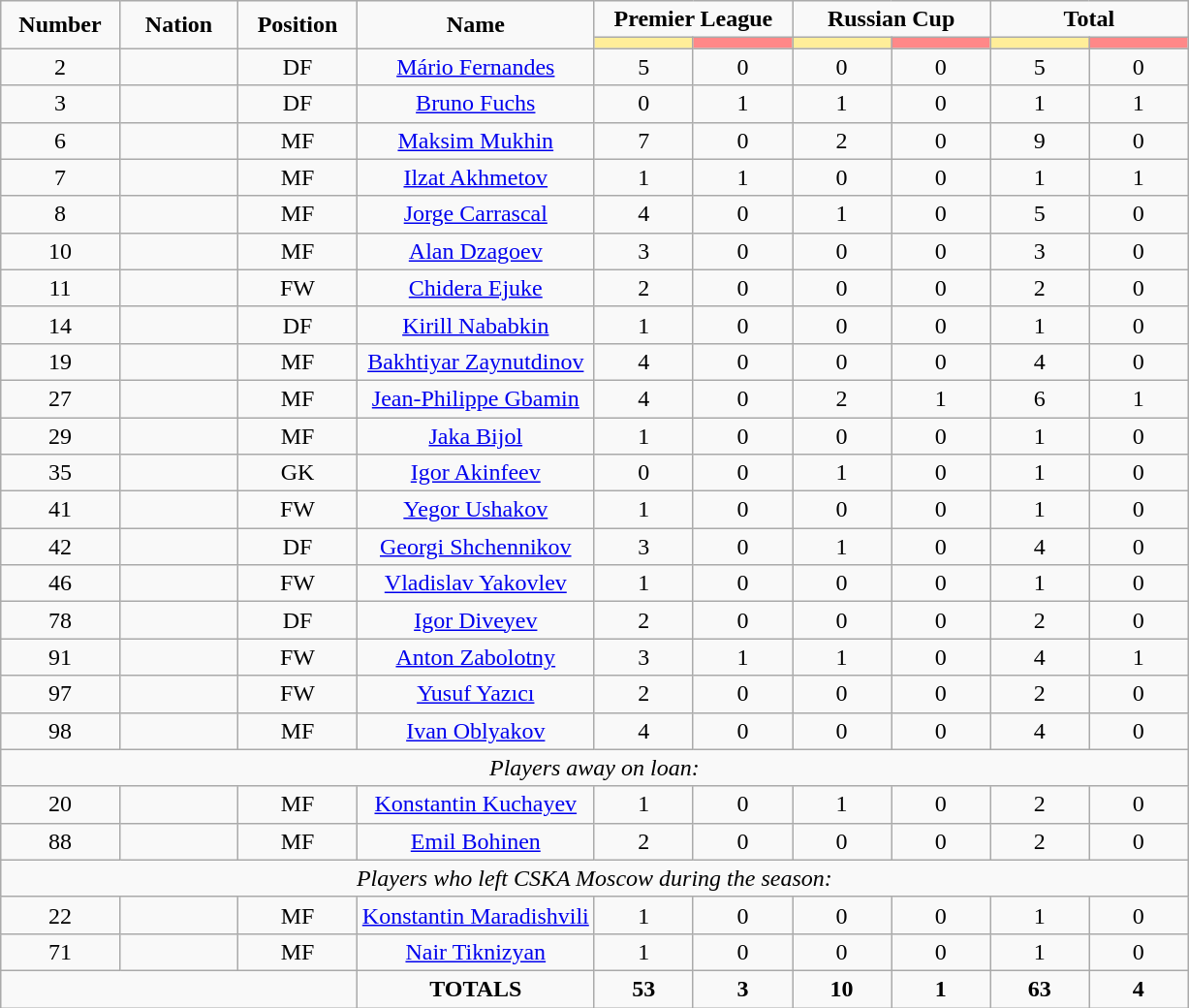<table class="wikitable" style="font-size: 100%; text-align: center;">
<tr>
<td rowspan="2" width="10%" align="center"><strong>Number</strong></td>
<td rowspan="2" width="10%" align="center"><strong>Nation</strong></td>
<td rowspan="2" width="10%" align="center"><strong>Position</strong></td>
<td rowspan="2" width="20%" align="center"><strong>Name</strong></td>
<td colspan="2" align="center"><strong>Premier League</strong></td>
<td colspan="2" align="center"><strong>Russian Cup</strong></td>
<td colspan="2" align="center"><strong>Total</strong></td>
</tr>
<tr>
<th width=60 style="background: #FFEE99"></th>
<th width=60 style="background: #FF8888"></th>
<th width=60 style="background: #FFEE99"></th>
<th width=60 style="background: #FF8888"></th>
<th width=60 style="background: #FFEE99"></th>
<th width=60 style="background: #FF8888"></th>
</tr>
<tr>
<td>2</td>
<td></td>
<td>DF</td>
<td><a href='#'>Mário Fernandes</a></td>
<td>5</td>
<td>0</td>
<td>0</td>
<td>0</td>
<td>5</td>
<td>0</td>
</tr>
<tr>
<td>3</td>
<td></td>
<td>DF</td>
<td><a href='#'>Bruno Fuchs</a></td>
<td>0</td>
<td>1</td>
<td>1</td>
<td>0</td>
<td>1</td>
<td>1</td>
</tr>
<tr>
<td>6</td>
<td></td>
<td>MF</td>
<td><a href='#'>Maksim Mukhin</a></td>
<td>7</td>
<td>0</td>
<td>2</td>
<td>0</td>
<td>9</td>
<td>0</td>
</tr>
<tr>
<td>7</td>
<td></td>
<td>MF</td>
<td><a href='#'>Ilzat Akhmetov</a></td>
<td>1</td>
<td>1</td>
<td>0</td>
<td>0</td>
<td>1</td>
<td>1</td>
</tr>
<tr>
<td>8</td>
<td></td>
<td>MF</td>
<td><a href='#'>Jorge Carrascal</a></td>
<td>4</td>
<td>0</td>
<td>1</td>
<td>0</td>
<td>5</td>
<td>0</td>
</tr>
<tr>
<td>10</td>
<td></td>
<td>MF</td>
<td><a href='#'>Alan Dzagoev</a></td>
<td>3</td>
<td>0</td>
<td>0</td>
<td>0</td>
<td>3</td>
<td>0</td>
</tr>
<tr>
<td>11</td>
<td></td>
<td>FW</td>
<td><a href='#'>Chidera Ejuke</a></td>
<td>2</td>
<td>0</td>
<td>0</td>
<td>0</td>
<td>2</td>
<td>0</td>
</tr>
<tr>
<td>14</td>
<td></td>
<td>DF</td>
<td><a href='#'>Kirill Nababkin</a></td>
<td>1</td>
<td>0</td>
<td>0</td>
<td>0</td>
<td>1</td>
<td>0</td>
</tr>
<tr>
<td>19</td>
<td></td>
<td>MF</td>
<td><a href='#'>Bakhtiyar Zaynutdinov</a></td>
<td>4</td>
<td>0</td>
<td>0</td>
<td>0</td>
<td>4</td>
<td>0</td>
</tr>
<tr>
<td>27</td>
<td></td>
<td>MF</td>
<td><a href='#'>Jean-Philippe Gbamin</a></td>
<td>4</td>
<td>0</td>
<td>2</td>
<td>1</td>
<td>6</td>
<td>1</td>
</tr>
<tr>
<td>29</td>
<td></td>
<td>MF</td>
<td><a href='#'>Jaka Bijol</a></td>
<td>1</td>
<td>0</td>
<td>0</td>
<td>0</td>
<td>1</td>
<td>0</td>
</tr>
<tr>
<td>35</td>
<td></td>
<td>GK</td>
<td><a href='#'>Igor Akinfeev</a></td>
<td>0</td>
<td>0</td>
<td>1</td>
<td>0</td>
<td>1</td>
<td>0</td>
</tr>
<tr>
<td>41</td>
<td></td>
<td>FW</td>
<td><a href='#'>Yegor Ushakov</a></td>
<td>1</td>
<td>0</td>
<td>0</td>
<td>0</td>
<td>1</td>
<td>0</td>
</tr>
<tr>
<td>42</td>
<td></td>
<td>DF</td>
<td><a href='#'>Georgi Shchennikov</a></td>
<td>3</td>
<td>0</td>
<td>1</td>
<td>0</td>
<td>4</td>
<td>0</td>
</tr>
<tr>
<td>46</td>
<td></td>
<td>FW</td>
<td><a href='#'>Vladislav Yakovlev</a></td>
<td>1</td>
<td>0</td>
<td>0</td>
<td>0</td>
<td>1</td>
<td>0</td>
</tr>
<tr>
<td>78</td>
<td></td>
<td>DF</td>
<td><a href='#'>Igor Diveyev</a></td>
<td>2</td>
<td>0</td>
<td>0</td>
<td>0</td>
<td>2</td>
<td>0</td>
</tr>
<tr>
<td>91</td>
<td></td>
<td>FW</td>
<td><a href='#'>Anton Zabolotny</a></td>
<td>3</td>
<td>1</td>
<td>1</td>
<td>0</td>
<td>4</td>
<td>1</td>
</tr>
<tr>
<td>97</td>
<td></td>
<td>FW</td>
<td><a href='#'>Yusuf Yazıcı</a></td>
<td>2</td>
<td>0</td>
<td>0</td>
<td>0</td>
<td>2</td>
<td>0</td>
</tr>
<tr>
<td>98</td>
<td></td>
<td>MF</td>
<td><a href='#'>Ivan Oblyakov</a></td>
<td>4</td>
<td>0</td>
<td>0</td>
<td>0</td>
<td>4</td>
<td>0</td>
</tr>
<tr>
<td colspan="13"><em>Players away on loan:</em></td>
</tr>
<tr>
<td>20</td>
<td></td>
<td>MF</td>
<td><a href='#'>Konstantin Kuchayev</a></td>
<td>1</td>
<td>0</td>
<td>1</td>
<td>0</td>
<td>2</td>
<td>0</td>
</tr>
<tr>
<td>88</td>
<td></td>
<td>MF</td>
<td><a href='#'>Emil Bohinen</a></td>
<td>2</td>
<td>0</td>
<td>0</td>
<td>0</td>
<td>2</td>
<td>0</td>
</tr>
<tr>
<td colspan="13"><em>Players who left CSKA Moscow during the season:</em></td>
</tr>
<tr>
<td>22</td>
<td></td>
<td>MF</td>
<td><a href='#'>Konstantin Maradishvili</a></td>
<td>1</td>
<td>0</td>
<td>0</td>
<td>0</td>
<td>1</td>
<td>0</td>
</tr>
<tr>
<td>71</td>
<td></td>
<td>MF</td>
<td><a href='#'>Nair Tiknizyan</a></td>
<td>1</td>
<td>0</td>
<td>0</td>
<td>0</td>
<td>1</td>
<td>0</td>
</tr>
<tr>
<td colspan="3"></td>
<td><strong>TOTALS</strong></td>
<td><strong>53</strong></td>
<td><strong>3</strong></td>
<td><strong>10</strong></td>
<td><strong>1</strong></td>
<td><strong>63</strong></td>
<td><strong>4</strong></td>
</tr>
</table>
